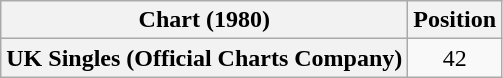<table class="wikitable sortable plainrowheaders" style="text-align:center">
<tr>
<th>Chart (1980)</th>
<th>Position</th>
</tr>
<tr>
<th scope="row">UK Singles (Official Charts Company)</th>
<td align="center">42</td>
</tr>
</table>
